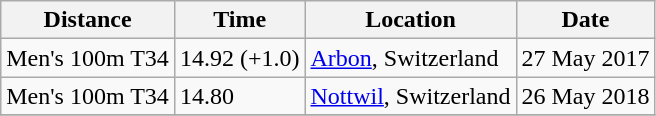<table class="wikitable" border="1">
<tr>
<th>Distance</th>
<th>Time</th>
<th>Location</th>
<th>Date</th>
</tr>
<tr>
<td>Men's 100m T34</td>
<td>14.92 (+1.0)</td>
<td><a href='#'>Arbon</a>, Switzerland</td>
<td>27 May 2017</td>
</tr>
<tr>
<td>Men's 100m T34</td>
<td>14.80</td>
<td><a href='#'>Nottwil</a>, Switzerland</td>
<td>26 May 2018</td>
</tr>
<tr>
</tr>
</table>
